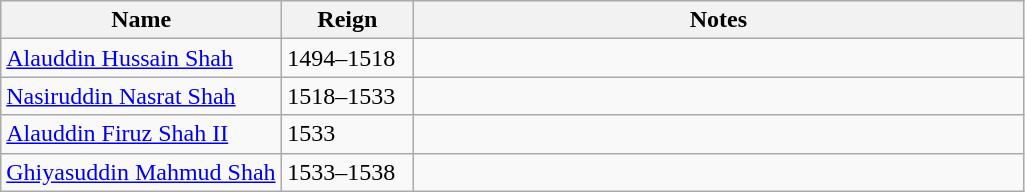<table class="wikitable">
<tr>
<th style="width:180px;">Name</th>
<th style="width:80px;">Reign</th>
<th style="width:400px;">Notes</th>
</tr>
<tr>
<td><a href='#'>Alauddin Hussain Shah</a></td>
<td>1494–1518</td>
<td></td>
</tr>
<tr>
<td><a href='#'>Nasiruddin Nasrat Shah</a></td>
<td>1518–1533</td>
<td></td>
</tr>
<tr>
<td><a href='#'>Alauddin Firuz Shah II</a></td>
<td>1533</td>
<td></td>
</tr>
<tr>
<td><a href='#'>Ghiyasuddin Mahmud Shah</a></td>
<td>1533–1538</td>
<td></td>
</tr>
</table>
